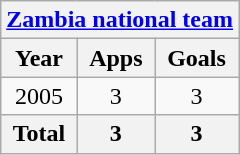<table class="wikitable" style="text-align:center">
<tr>
<th colspan=3><a href='#'>Zambia national team</a></th>
</tr>
<tr>
<th>Year</th>
<th>Apps</th>
<th>Goals</th>
</tr>
<tr>
<td>2005</td>
<td>3</td>
<td>3</td>
</tr>
<tr>
<th>Total</th>
<th>3</th>
<th>3</th>
</tr>
</table>
